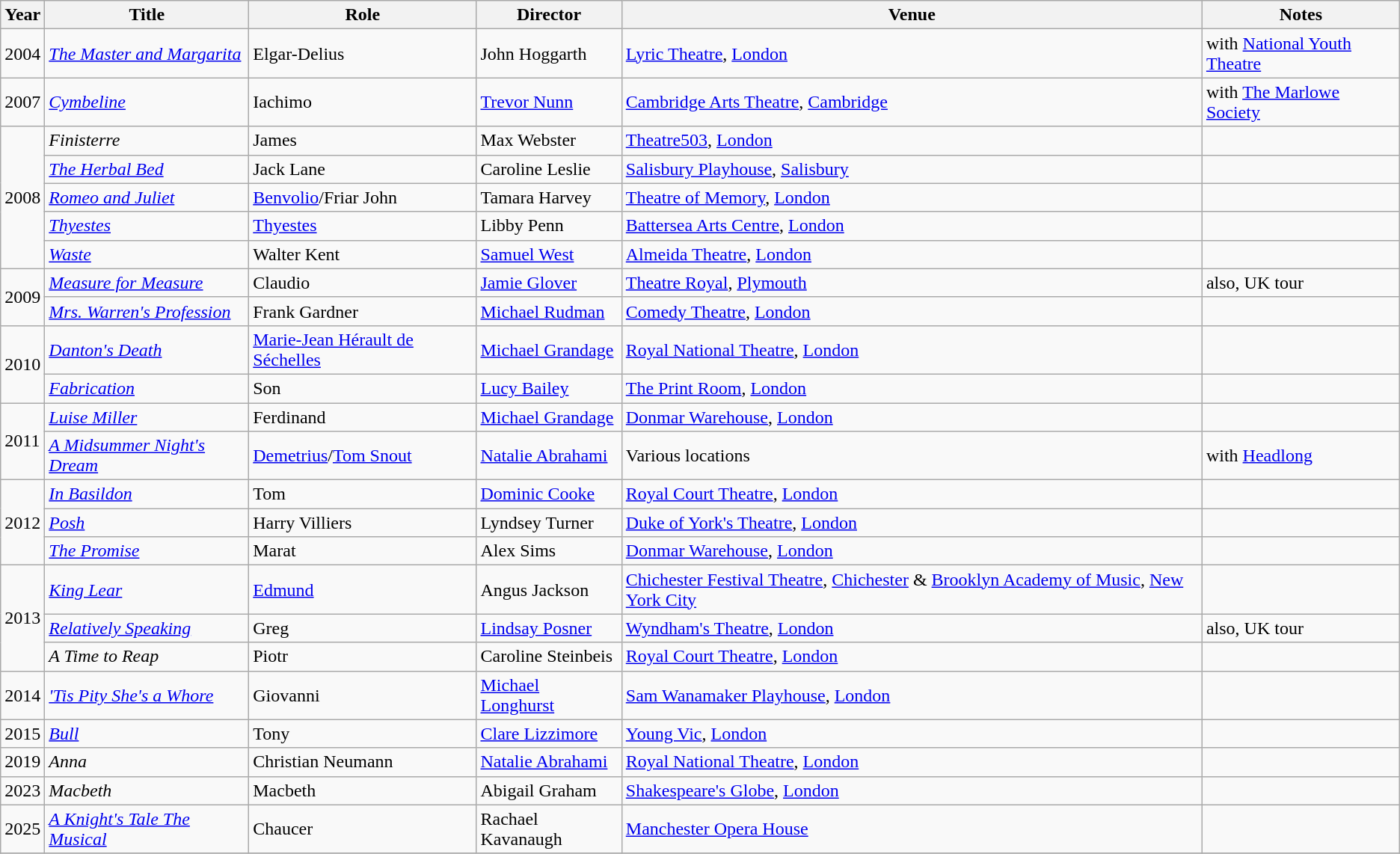<table class="wikitable sortable">
<tr>
<th>Year</th>
<th>Title</th>
<th>Role</th>
<th>Director</th>
<th>Venue</th>
<th>Notes</th>
</tr>
<tr>
<td>2004</td>
<td><em><a href='#'>The Master and Margarita</a></em></td>
<td>Elgar-Delius</td>
<td>John Hoggarth</td>
<td><a href='#'>Lyric Theatre</a>, <a href='#'>London</a></td>
<td>with <a href='#'>National Youth Theatre</a></td>
</tr>
<tr>
<td>2007</td>
<td><em><a href='#'>Cymbeline</a></em></td>
<td>Iachimo</td>
<td><a href='#'>Trevor Nunn</a></td>
<td><a href='#'>Cambridge Arts Theatre</a>, <a href='#'>Cambridge</a></td>
<td>with <a href='#'>The Marlowe Society</a></td>
</tr>
<tr>
<td rowspan="5">2008</td>
<td><em>Finisterre</em></td>
<td>James</td>
<td>Max Webster</td>
<td><a href='#'>Theatre503</a>, <a href='#'>London</a></td>
<td></td>
</tr>
<tr>
<td><em><a href='#'>The Herbal Bed</a></em></td>
<td>Jack Lane</td>
<td>Caroline Leslie</td>
<td><a href='#'>Salisbury Playhouse</a>, <a href='#'>Salisbury</a></td>
<td></td>
</tr>
<tr>
<td><em><a href='#'>Romeo and Juliet</a></em></td>
<td><a href='#'>Benvolio</a>/Friar John</td>
<td>Tamara Harvey</td>
<td><a href='#'>Theatre of Memory</a>, <a href='#'>London</a></td>
<td></td>
</tr>
<tr>
<td><em><a href='#'>Thyestes</a></em></td>
<td><a href='#'>Thyestes</a></td>
<td>Libby Penn</td>
<td><a href='#'>Battersea Arts Centre</a>, <a href='#'>London</a></td>
<td></td>
</tr>
<tr>
<td><em><a href='#'>Waste</a></em></td>
<td>Walter Kent</td>
<td><a href='#'>Samuel West</a></td>
<td><a href='#'>Almeida Theatre</a>, <a href='#'>London</a></td>
<td></td>
</tr>
<tr>
<td rowspan="2">2009</td>
<td><em><a href='#'>Measure for Measure</a></em></td>
<td>Claudio</td>
<td><a href='#'>Jamie Glover</a></td>
<td><a href='#'>Theatre Royal</a>, <a href='#'>Plymouth</a></td>
<td>also, UK tour</td>
</tr>
<tr>
<td><em><a href='#'>Mrs. Warren's Profession</a></em></td>
<td>Frank Gardner</td>
<td><a href='#'>Michael Rudman</a></td>
<td><a href='#'>Comedy Theatre</a>, <a href='#'>London</a></td>
<td></td>
</tr>
<tr>
<td rowspan="2">2010</td>
<td><em><a href='#'>Danton's Death</a></em></td>
<td><a href='#'>Marie-Jean Hérault de Séchelles</a></td>
<td><a href='#'>Michael Grandage</a></td>
<td><a href='#'>Royal National Theatre</a>, <a href='#'>London</a></td>
<td></td>
</tr>
<tr>
<td><em><a href='#'>Fabrication</a></em></td>
<td>Son</td>
<td><a href='#'>Lucy Bailey</a></td>
<td><a href='#'>The Print Room</a>, <a href='#'>London</a></td>
<td></td>
</tr>
<tr>
<td rowspan="2">2011</td>
<td><em><a href='#'>Luise Miller</a></em></td>
<td>Ferdinand</td>
<td><a href='#'>Michael Grandage</a></td>
<td><a href='#'>Donmar Warehouse</a>, <a href='#'>London</a></td>
<td></td>
</tr>
<tr>
<td><em><a href='#'>A Midsummer Night's Dream</a></em></td>
<td><a href='#'>Demetrius</a>/<a href='#'>Tom Snout</a></td>
<td><a href='#'>Natalie Abrahami</a></td>
<td>Various locations</td>
<td>with <a href='#'>Headlong</a></td>
</tr>
<tr>
<td rowspan="3">2012</td>
<td><em><a href='#'>In Basildon</a></em></td>
<td>Tom</td>
<td><a href='#'>Dominic Cooke</a></td>
<td><a href='#'>Royal Court Theatre</a>, <a href='#'>London</a></td>
<td></td>
</tr>
<tr>
<td><em><a href='#'>Posh</a></em></td>
<td>Harry Villiers</td>
<td>Lyndsey Turner</td>
<td><a href='#'>Duke of York's Theatre</a>, <a href='#'>London</a></td>
<td></td>
</tr>
<tr>
<td><em><a href='#'>The Promise</a></em></td>
<td>Marat</td>
<td>Alex Sims</td>
<td><a href='#'>Donmar Warehouse</a>, <a href='#'>London</a></td>
<td></td>
</tr>
<tr>
<td rowspan="3">2013</td>
<td><em><a href='#'>King Lear</a></em></td>
<td><a href='#'>Edmund</a></td>
<td>Angus Jackson</td>
<td><a href='#'>Chichester Festival Theatre</a>, <a href='#'>Chichester</a> & <a href='#'>Brooklyn Academy of Music</a>, <a href='#'>New York City</a></td>
<td></td>
</tr>
<tr>
<td><em><a href='#'>Relatively Speaking</a></em></td>
<td>Greg</td>
<td><a href='#'>Lindsay Posner</a></td>
<td><a href='#'>Wyndham's Theatre</a>, <a href='#'>London</a></td>
<td>also, UK tour</td>
</tr>
<tr>
<td><em>A Time to Reap</em></td>
<td>Piotr</td>
<td>Caroline Steinbeis</td>
<td><a href='#'>Royal Court Theatre</a>, <a href='#'>London</a></td>
<td></td>
</tr>
<tr>
<td>2014</td>
<td><em><a href='#'>'Tis Pity She's a Whore</a></em></td>
<td>Giovanni</td>
<td><a href='#'>Michael Longhurst</a></td>
<td><a href='#'>Sam Wanamaker Playhouse</a>, <a href='#'>London</a></td>
<td></td>
</tr>
<tr>
<td>2015</td>
<td><em><a href='#'>Bull</a></em></td>
<td>Tony</td>
<td><a href='#'>Clare Lizzimore</a></td>
<td><a href='#'>Young Vic</a>, <a href='#'>London</a></td>
<td></td>
</tr>
<tr>
<td>2019</td>
<td><em>Anna</em></td>
<td>Christian Neumann</td>
<td><a href='#'>Natalie Abrahami</a></td>
<td><a href='#'>Royal National Theatre</a>, <a href='#'>London</a></td>
<td></td>
</tr>
<tr>
<td>2023</td>
<td><em>Macbeth</em></td>
<td>Macbeth</td>
<td>Abigail Graham</td>
<td><a href='#'>Shakespeare's Globe</a>, <a href='#'>London</a></td>
<td></td>
</tr>
<tr>
<td>2025</td>
<td><a href='#'><em>A Knight's Tale The Musical</em></a></td>
<td>Chaucer</td>
<td>Rachael Kavanaugh</td>
<td><a href='#'>Manchester Opera House</a></td>
<td></td>
</tr>
<tr>
</tr>
</table>
